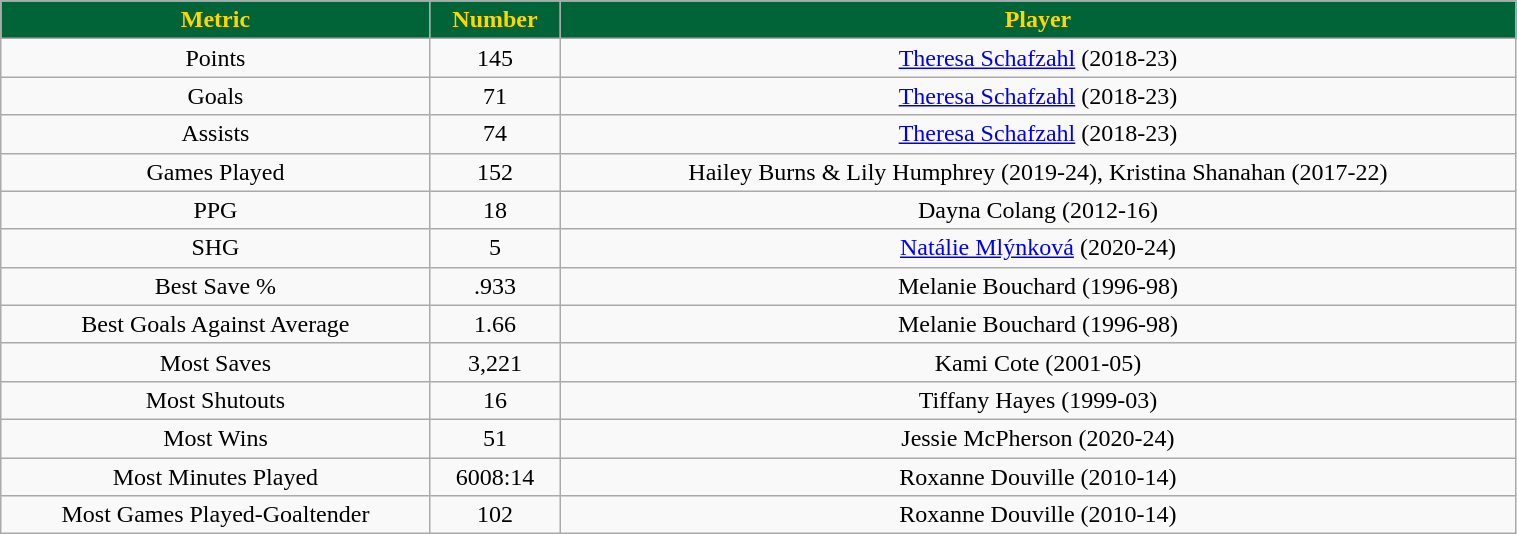<table class="wikitable" style="width:80%;">
<tr style="text-align:center; background:#006438; color:gold;">
<td><strong>Metric</strong></td>
<td><strong>Number</strong></td>
<td><strong>Player</strong></td>
</tr>
<tr style="text-align:center;" bgcolor="">
<td>Points</td>
<td>145</td>
<td><a href='#'>Theresa Schafzahl</a> (2018-23)</td>
</tr>
<tr style="text-align:center;" bgcolor="">
<td>Goals</td>
<td>71</td>
<td><a href='#'>Theresa Schafzahl</a> (2018-23)</td>
</tr>
<tr style="text-align:center;" bgcolor="">
<td>Assists</td>
<td>74</td>
<td><a href='#'>Theresa Schafzahl</a> (2018-23)</td>
</tr>
<tr style="text-align:center;" bgcolor="">
<td>Games Played</td>
<td>152</td>
<td>Hailey Burns & Lily Humphrey (2019-24), Kristina Shanahan (2017-22)</td>
</tr>
<tr style="text-align:center;" bgcolor="">
<td>PPG</td>
<td>18</td>
<td>Dayna Colang (2012-16)</td>
</tr>
<tr style="text-align:center;" bgcolor="">
<td>SHG</td>
<td>5</td>
<td><a href='#'>Natálie Mlýnková</a> (2020-24)</td>
</tr>
<tr style="text-align:center;" bgcolor="">
<td>Best Save %</td>
<td>.933</td>
<td>Melanie Bouchard (1996-98)</td>
</tr>
<tr style="text-align:center;" bgcolor="">
<td>Best Goals Against Average</td>
<td>1.66</td>
<td>Melanie Bouchard (1996-98)</td>
</tr>
<tr style="text-align:center;" bgcolor="">
<td>Most Saves</td>
<td>3,221</td>
<td>Kami Cote (2001-05)</td>
</tr>
<tr style="text-align:center;" bgcolor="">
<td>Most Shutouts</td>
<td>16</td>
<td>Tiffany Hayes (1999-03)</td>
</tr>
<tr style="text-align:center;" bgcolor="">
<td>Most Wins</td>
<td>51</td>
<td>Jessie McPherson (2020-24)</td>
</tr>
<tr style="text-align:center;" bgcolor="">
<td>Most Minutes Played</td>
<td>6008:14</td>
<td>Roxanne Douville (2010-14)</td>
</tr>
<tr style="text-align:center;" bgcolor="">
<td>Most Games Played-Goaltender</td>
<td>102</td>
<td>Roxanne Douville (2010-14)</td>
</tr>
</table>
